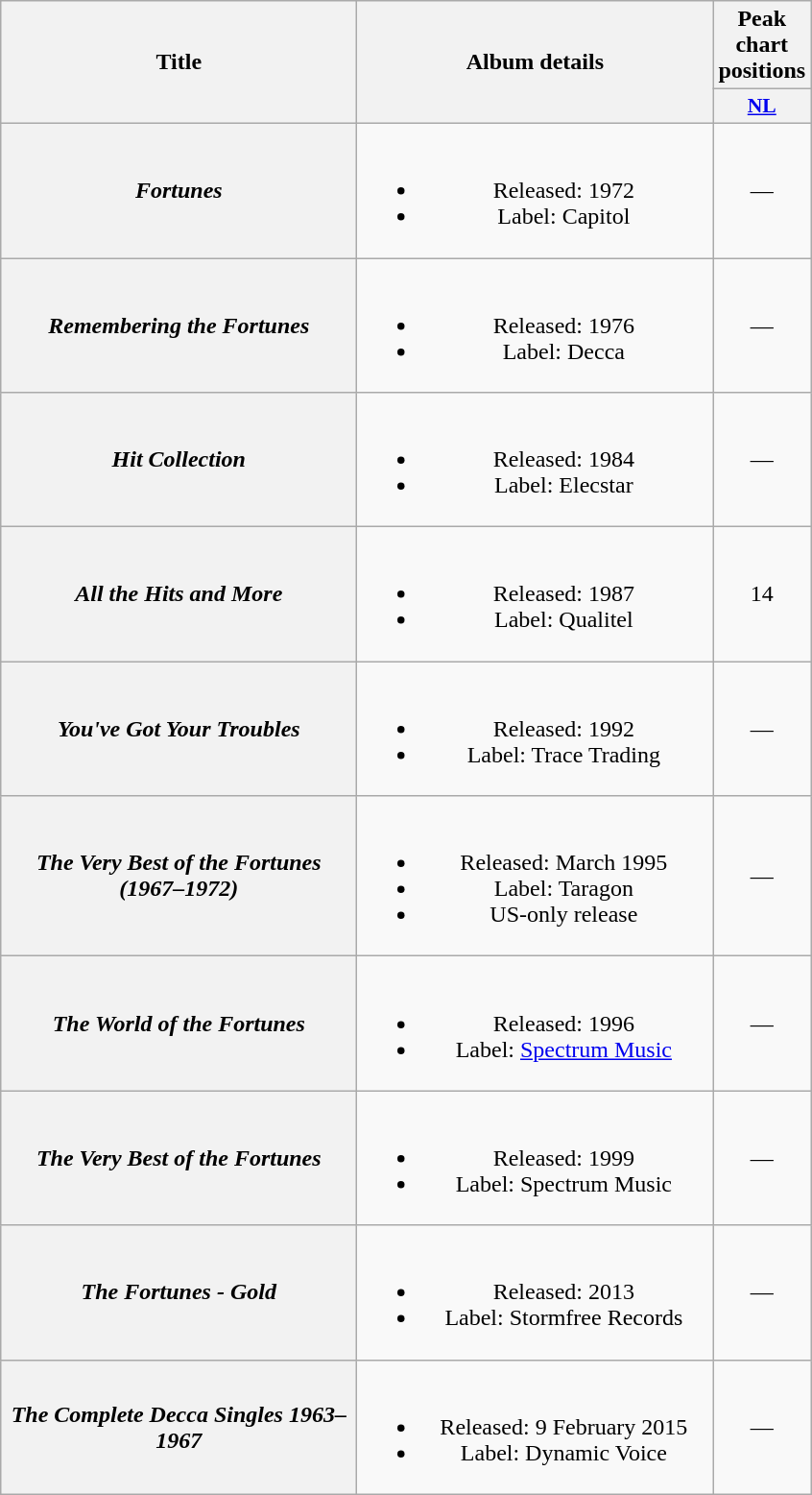<table class="wikitable plainrowheaders" style="text-align:center;">
<tr>
<th rowspan="2" scope="col" style="width:15em;">Title</th>
<th rowspan="2" scope="col" style="width:15em;">Album details</th>
<th>Peak chart<br>positions</th>
</tr>
<tr>
<th scope="col" style="width:3em;font-size:90%;"><a href='#'>NL</a><br></th>
</tr>
<tr>
<th scope="row"><em>Fortunes</em></th>
<td><br><ul><li>Released: 1972</li><li>Label: Capitol</li></ul></td>
<td>—</td>
</tr>
<tr>
<th scope="row"><em>Remembering the Fortunes</em></th>
<td><br><ul><li>Released: 1976</li><li>Label: Decca</li></ul></td>
<td>—</td>
</tr>
<tr>
<th scope="row"><em>Hit Collection</em></th>
<td><br><ul><li>Released: 1984</li><li>Label: Elecstar</li></ul></td>
<td>—</td>
</tr>
<tr>
<th scope="row"><em>All the Hits and More</em></th>
<td><br><ul><li>Released: 1987</li><li>Label: Qualitel</li></ul></td>
<td>14</td>
</tr>
<tr>
<th scope="row"><em>You've Got Your Troubles</em></th>
<td><br><ul><li>Released: 1992</li><li>Label: Trace Trading</li></ul></td>
<td>—</td>
</tr>
<tr>
<th scope="row"><em>The Very Best of the Fortunes (1967–1972)</em></th>
<td><br><ul><li>Released: March 1995</li><li>Label: Taragon</li><li>US-only release</li></ul></td>
<td>—</td>
</tr>
<tr>
<th scope="row"><em>The World of the Fortunes</em></th>
<td><br><ul><li>Released: 1996</li><li>Label: <a href='#'>Spectrum Music</a></li></ul></td>
<td>—</td>
</tr>
<tr>
<th scope="row"><em>The Very Best of the Fortunes</em></th>
<td><br><ul><li>Released: 1999</li><li>Label: Spectrum Music</li></ul></td>
<td>—</td>
</tr>
<tr>
<th scope="row"><em>The Fortunes - Gold</em></th>
<td><br><ul><li>Released: 2013</li><li>Label: Stormfree Records</li></ul></td>
<td>—</td>
</tr>
<tr>
<th scope="row"><em>The Complete Decca Singles 1963–1967</em></th>
<td><br><ul><li>Released: 9 February 2015</li><li>Label: Dynamic Voice</li></ul></td>
<td>—</td>
</tr>
</table>
